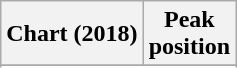<table class="wikitable sortable plainrowheaders" style="text-align:center">
<tr>
<th scope="col">Chart (2018)</th>
<th scope="col">Peak<br>position</th>
</tr>
<tr>
</tr>
<tr>
</tr>
<tr>
</tr>
<tr>
</tr>
<tr>
</tr>
<tr>
</tr>
<tr>
</tr>
<tr>
</tr>
<tr>
</tr>
<tr>
</tr>
<tr>
</tr>
<tr>
</tr>
<tr>
</tr>
<tr>
</tr>
<tr>
</tr>
<tr>
</tr>
</table>
